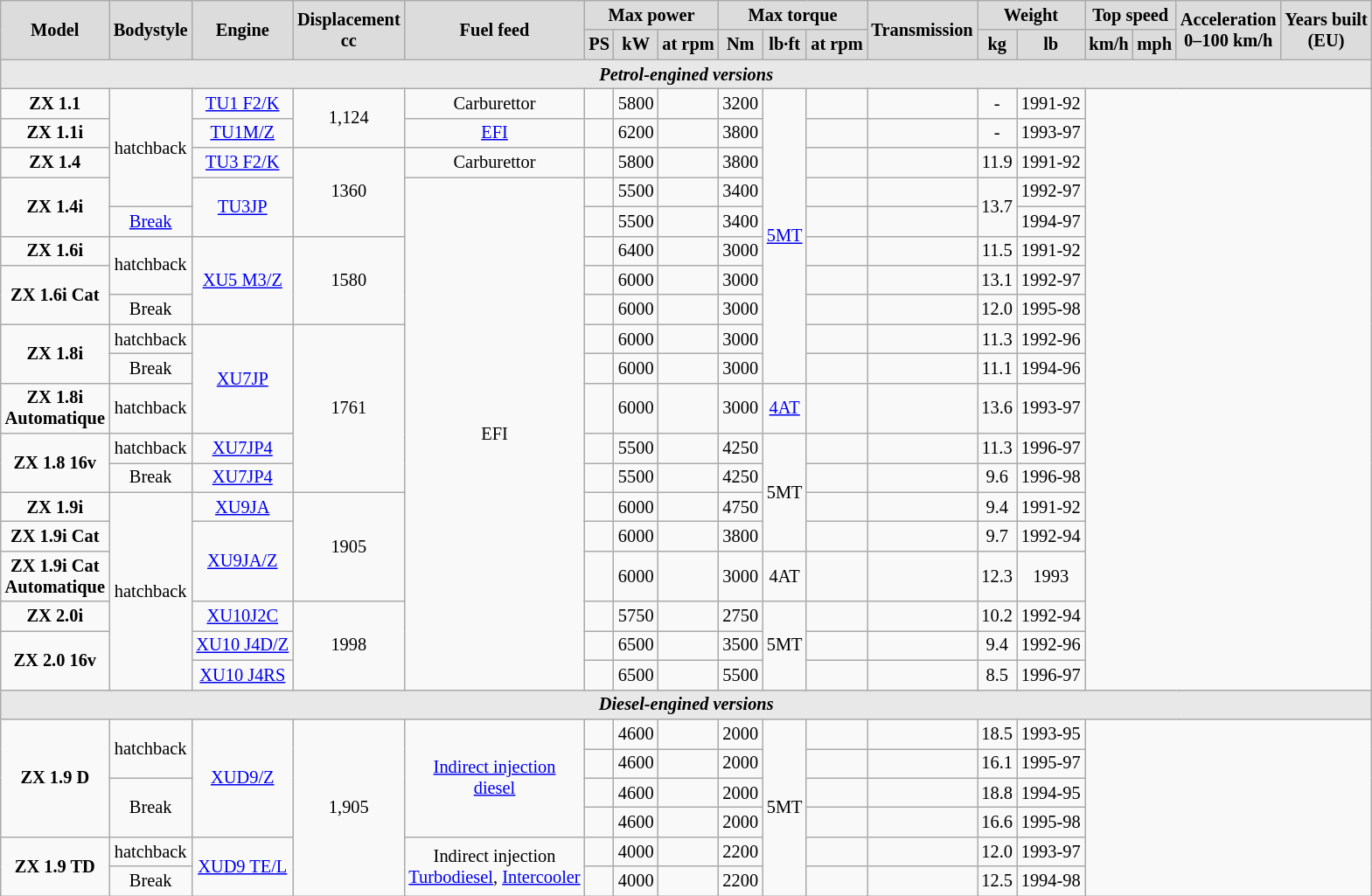<table class="wikitable" style="text-align:center; font-size:85%;">
<tr>
<th style="background:#DCDCDC" align="center" valign="middle" rowspan="2">Model</th>
<th style="background:#DCDCDC" align="center" valign="middle" rowspan="2">Bodystyle</th>
<th style="background:#DCDCDC" align="center" valign="middle" rowspan="2">Engine</th>
<th style="background:#DCDCDC" align="center" valign="middle" rowspan="2">Displacement<br>cc</th>
<th style="background:#DCDCDC" align="center" valign="middle" rowspan="2">Fuel feed</th>
<th style="background:#DCDCDC" align="center" valign="middle" colspan="3">Max power</th>
<th style="background:#DCDCDC" align="center" valign="middle" colspan="3">Max torque</th>
<th style="background:#DCDCDC" align="center" valign="middle" rowspan="2">Transmission</th>
<th style="background:#DCDCDC" align="center" valign="middle" colspan="2">Weight</th>
<th style="background:#DCDCDC" align="center" valign="middle" colspan="2">Top speed</th>
<th style="background:#DCDCDC" align="center" valign="middle" rowspan="2">Acceleration<br>0–100 km/h</th>
<th style="background:#DCDCDC" align="center" valign="middle" rowspan="2">Years built<br>(EU)</th>
</tr>
<tr>
<th style="background:#DCDCDC" align="center" valign="middle">PS</th>
<th style="background:#DCDCDC" align="center" valign="middle">kW</th>
<th style="background:#DCDCDC" align="center" valign="middle">at rpm</th>
<th style="background:#DCDCDC" align="center" valign="middle">Nm</th>
<th style="background:#DCDCDC" align="center" valign="middle">lb·ft</th>
<th style="background:#DCDCDC" align="center" valign="middle">at rpm</th>
<th style="background:#DCDCDC" align="center" valign="middle">kg</th>
<th style="background:#DCDCDC" align="center" valign="middle">lb</th>
<th style="background:#DCDCDC" align="center" valign="middle">km/h</th>
<th style="background:#DCDCDC" align="center" valign="middle">mph</th>
</tr>
<tr>
<th colspan=18 style="background:#e8e8e8"><em>Petrol-engined versions</em></th>
</tr>
<tr>
<td><strong>ZX 1.1</strong></td>
<td rowspan="4">hatchback</td>
<td><a href='#'>TU1 F2/K</a></td>
<td rowspan="2">1,124</td>
<td>Carburettor</td>
<td></td>
<td>5800</td>
<td></td>
<td>3200</td>
<td rowspan="10"><a href='#'>5MT</a></td>
<td></td>
<td></td>
<td>-</td>
<td>1991-92</td>
</tr>
<tr>
<td><strong>ZX 1.1i</strong></td>
<td><a href='#'>TU1M/Z</a></td>
<td><a href='#'>EFI</a></td>
<td></td>
<td>6200</td>
<td></td>
<td>3800</td>
<td></td>
<td></td>
<td>-</td>
<td>1993-97</td>
</tr>
<tr>
<td><strong>ZX 1.4</strong></td>
<td><a href='#'>TU3 F2/K</a></td>
<td rowspan="3">1360</td>
<td>Carburettor</td>
<td></td>
<td>5800</td>
<td></td>
<td>3800</td>
<td></td>
<td></td>
<td>11.9</td>
<td>1991-92</td>
</tr>
<tr>
<td rowspan="2"><strong>ZX 1.4i</strong></td>
<td rowspan="2"><a href='#'>TU3JP</a></td>
<td rowspan="16">EFI</td>
<td></td>
<td>5500</td>
<td></td>
<td>3400</td>
<td></td>
<td></td>
<td rowspan="2">13.7</td>
<td>1992-97</td>
</tr>
<tr>
<td><a href='#'>Break</a></td>
<td></td>
<td>5500</td>
<td></td>
<td>3400</td>
<td></td>
<td></td>
<td>1994-97</td>
</tr>
<tr>
<td><strong>ZX 1.6i</strong></td>
<td rowspan="2">hatchback</td>
<td rowspan="3"><a href='#'>XU5 M3/Z</a></td>
<td rowspan="3">1580</td>
<td></td>
<td>6400</td>
<td></td>
<td>3000</td>
<td></td>
<td></td>
<td>11.5</td>
<td>1991-92</td>
</tr>
<tr>
<td rowspan="2"><strong>ZX 1.6i Cat</strong></td>
<td></td>
<td>6000</td>
<td></td>
<td>3000</td>
<td></td>
<td></td>
<td>13.1</td>
<td>1992-97</td>
</tr>
<tr>
<td>Break</td>
<td></td>
<td>6000</td>
<td></td>
<td>3000</td>
<td></td>
<td></td>
<td>12.0</td>
<td>1995-98</td>
</tr>
<tr>
<td rowspan="2"><strong>ZX 1.8i</strong></td>
<td>hatchback</td>
<td rowspan="3"><a href='#'>XU7JP</a></td>
<td rowspan="5">1761</td>
<td></td>
<td>6000</td>
<td></td>
<td>3000</td>
<td></td>
<td></td>
<td>11.3</td>
<td>1992-96</td>
</tr>
<tr>
<td>Break</td>
<td></td>
<td>6000</td>
<td></td>
<td>3000</td>
<td></td>
<td></td>
<td>11.1</td>
<td>1994-96</td>
</tr>
<tr>
<td><strong>ZX 1.8i<br>Automatique</strong></td>
<td>hatchback</td>
<td></td>
<td>6000</td>
<td></td>
<td>3000</td>
<td><a href='#'>4AT</a></td>
<td></td>
<td></td>
<td>13.6</td>
<td>1993-97</td>
</tr>
<tr>
<td rowspan="2"><strong>ZX 1.8 16v</strong></td>
<td>hatchback</td>
<td><a href='#'>XU7JP4</a></td>
<td></td>
<td>5500</td>
<td></td>
<td>4250</td>
<td rowspan="4">5MT</td>
<td></td>
<td></td>
<td>11.3</td>
<td>1996-97</td>
</tr>
<tr>
<td>Break</td>
<td><a href='#'>XU7JP4</a></td>
<td></td>
<td>5500</td>
<td></td>
<td>4250</td>
<td></td>
<td></td>
<td>9.6</td>
<td>1996-98</td>
</tr>
<tr>
<td><strong>ZX 1.9i</strong></td>
<td rowspan="6">hatchback</td>
<td><a href='#'>XU9JA</a></td>
<td rowspan="3">1905</td>
<td></td>
<td>6000</td>
<td></td>
<td>4750</td>
<td></td>
<td></td>
<td>9.4</td>
<td>1991-92</td>
</tr>
<tr>
<td><strong>ZX 1.9i Cat</strong></td>
<td rowspan="2"><a href='#'>XU9JA/Z</a></td>
<td></td>
<td>6000</td>
<td></td>
<td>3800</td>
<td></td>
<td></td>
<td>9.7</td>
<td>1992-94</td>
</tr>
<tr>
<td><strong>ZX 1.9i Cat<br>Automatique</strong></td>
<td></td>
<td>6000</td>
<td></td>
<td>3000</td>
<td>4AT</td>
<td></td>
<td></td>
<td>12.3</td>
<td>1993</td>
</tr>
<tr>
<td><strong>ZX 2.0i</strong></td>
<td><a href='#'>XU10J2C</a></td>
<td rowspan="3">1998</td>
<td></td>
<td>5750</td>
<td></td>
<td>2750</td>
<td rowspan="3">5MT</td>
<td></td>
<td></td>
<td>10.2</td>
<td>1992-94</td>
</tr>
<tr>
<td rowspan="2"><strong>ZX 2.0 16v</strong></td>
<td><a href='#'>XU10 J4D/Z</a></td>
<td></td>
<td>6500</td>
<td></td>
<td>3500</td>
<td></td>
<td></td>
<td>9.4</td>
<td>1992-96</td>
</tr>
<tr>
<td><a href='#'>XU10 J4RS</a></td>
<td></td>
<td>6500</td>
<td></td>
<td>5500</td>
<td></td>
<td></td>
<td>8.5</td>
<td>1996-97</td>
</tr>
<tr>
<th colspan=18 style="background:#e8e8e8"><em>Diesel-engined versions</em></th>
</tr>
<tr>
<td rowspan="4"><strong>ZX 1.9 D</strong></td>
<td rowspan="2">hatchback</td>
<td rowspan="4"><a href='#'>XUD9/Z</a></td>
<td rowspan="6">1,905</td>
<td rowspan="4"><a href='#'>Indirect injection</a><br><a href='#'>diesel</a></td>
<td></td>
<td>4600</td>
<td></td>
<td>2000</td>
<td rowspan="6">5MT</td>
<td></td>
<td></td>
<td>18.5</td>
<td>1993-95</td>
</tr>
<tr>
<td></td>
<td>4600</td>
<td></td>
<td>2000</td>
<td></td>
<td></td>
<td>16.1</td>
<td>1995-97</td>
</tr>
<tr>
<td rowspan="2">Break</td>
<td></td>
<td>4600</td>
<td></td>
<td>2000</td>
<td></td>
<td></td>
<td>18.8</td>
<td>1994-95</td>
</tr>
<tr>
<td></td>
<td>4600</td>
<td></td>
<td>2000</td>
<td></td>
<td></td>
<td>16.6</td>
<td>1995-98</td>
</tr>
<tr>
<td rowspan="2"><strong>ZX 1.9 TD</strong></td>
<td>hatchback</td>
<td rowspan="2"><a href='#'>XUD9 TE/L</a></td>
<td rowspan="2">Indirect injection<br><a href='#'>Turbodiesel</a>, <a href='#'>Intercooler</a></td>
<td></td>
<td>4000</td>
<td></td>
<td>2200</td>
<td></td>
<td></td>
<td>12.0</td>
<td>1993-97</td>
</tr>
<tr>
<td>Break</td>
<td></td>
<td>4000</td>
<td></td>
<td>2200</td>
<td></td>
<td></td>
<td>12.5</td>
<td>1994-98</td>
</tr>
</table>
